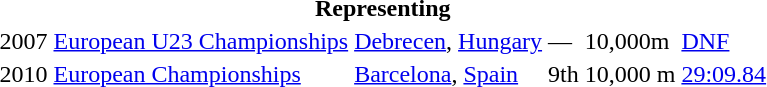<table>
<tr>
<th colspan="6">Representing </th>
</tr>
<tr>
<td>2007</td>
<td><a href='#'>European U23 Championships</a></td>
<td><a href='#'>Debrecen</a>, <a href='#'>Hungary</a></td>
<td>—</td>
<td>10,000m</td>
<td><a href='#'>DNF</a></td>
</tr>
<tr>
<td>2010</td>
<td><a href='#'>European Championships</a></td>
<td><a href='#'>Barcelona</a>, <a href='#'>Spain</a></td>
<td>9th</td>
<td>10,000 m</td>
<td><a href='#'>29:09.84</a></td>
</tr>
</table>
